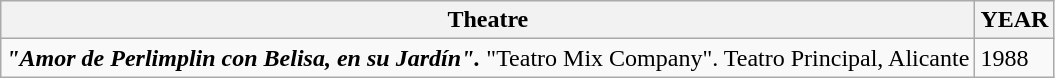<table class="wikitable sortable">
<tr>
<th>Theatre</th>
<th>YEAR</th>
</tr>
<tr>
<td><strong><em>"Amor de Perlimplin con Belisa, en su Jardín".</em></strong> "Teatro Mix Company". Teatro Principal, Alicante</td>
<td>1988</td>
</tr>
</table>
